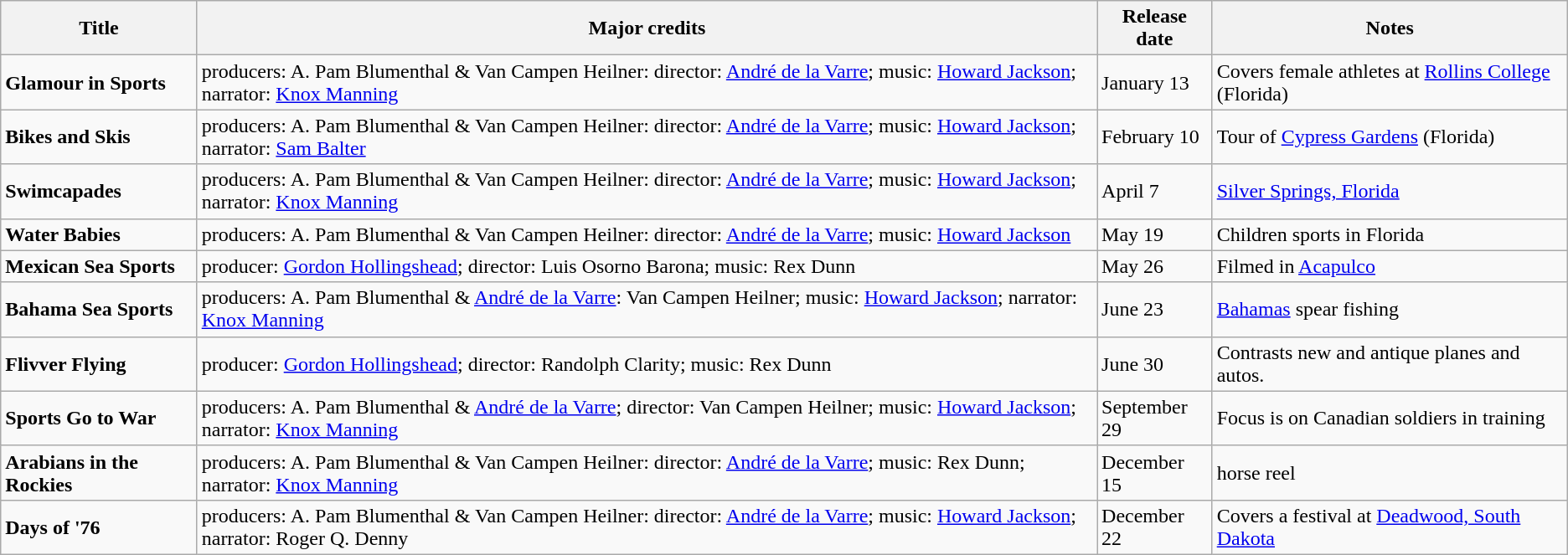<table class="wikitable sortable" border="1">
<tr>
<th>Title</th>
<th>Major credits</th>
<th>Release date</th>
<th>Notes</th>
</tr>
<tr>
<td><strong>Glamour in Sports</strong></td>
<td>producers: A. Pam Blumenthal & Van Campen Heilner: director: <a href='#'>André de la Varre</a>; music: <a href='#'>Howard Jackson</a>; narrator: <a href='#'>Knox Manning</a></td>
<td>January  13</td>
<td>Covers female athletes at <a href='#'>Rollins College</a> (Florida)</td>
</tr>
<tr>
<td><strong>Bikes and Skis</strong></td>
<td>producers: A. Pam Blumenthal & Van Campen Heilner: director: <a href='#'>André de la Varre</a>; music: <a href='#'>Howard Jackson</a>; narrator: <a href='#'>Sam Balter</a></td>
<td>February  10</td>
<td>Tour of <a href='#'>Cypress Gardens</a> (Florida)</td>
</tr>
<tr>
<td><strong>Swimcapades</strong></td>
<td>producers: A. Pam Blumenthal & Van Campen Heilner: director: <a href='#'>André de la Varre</a>; music: <a href='#'>Howard Jackson</a>; narrator: <a href='#'>Knox Manning</a></td>
<td>April 7</td>
<td><a href='#'>Silver Springs, Florida</a></td>
</tr>
<tr>
<td><strong>Water Babies</strong></td>
<td>producers: A. Pam Blumenthal & Van Campen Heilner: director: <a href='#'>André de la Varre</a>; music: <a href='#'>Howard Jackson</a></td>
<td>May 19</td>
<td>Children sports in Florida</td>
</tr>
<tr>
<td><strong>Mexican Sea Sports</strong></td>
<td>producer: <a href='#'>Gordon Hollingshead</a>; director: Luis Osorno Barona; music: Rex Dunn</td>
<td>May 26</td>
<td>Filmed in <a href='#'>Acapulco</a></td>
</tr>
<tr>
<td><strong>Bahama Sea Sports</strong></td>
<td>producers: A. Pam Blumenthal & <a href='#'>André de la Varre</a>: Van Campen Heilner; music: <a href='#'>Howard Jackson</a>; narrator: <a href='#'>Knox Manning</a></td>
<td>June 23</td>
<td><a href='#'>Bahamas</a> spear fishing</td>
</tr>
<tr>
<td><strong>Flivver Flying</strong></td>
<td>producer: <a href='#'>Gordon Hollingshead</a>; director: Randolph Clarity; music: Rex Dunn</td>
<td>June 30</td>
<td>Contrasts new and antique planes and autos.</td>
</tr>
<tr>
<td><strong>Sports Go to War</strong></td>
<td>producers: A. Pam Blumenthal & <a href='#'>André de la Varre</a>; director: Van Campen Heilner; music: <a href='#'>Howard Jackson</a>; narrator: <a href='#'>Knox Manning</a></td>
<td>September 29</td>
<td>Focus is on Canadian soldiers in training</td>
</tr>
<tr>
<td><strong>Arabians in the Rockies</strong></td>
<td>producers: A. Pam Blumenthal & Van Campen Heilner: director: <a href='#'>André de la Varre</a>; music: Rex Dunn; narrator: <a href='#'>Knox Manning</a></td>
<td>December 15</td>
<td>horse reel</td>
</tr>
<tr>
<td><strong>Days of '76</strong></td>
<td>producers: A. Pam Blumenthal & Van Campen Heilner: director: <a href='#'>André de la Varre</a>; music: <a href='#'>Howard Jackson</a>; narrator: Roger Q. Denny</td>
<td>December 22</td>
<td>Covers a festival at <a href='#'>Deadwood, South Dakota</a></td>
</tr>
</table>
